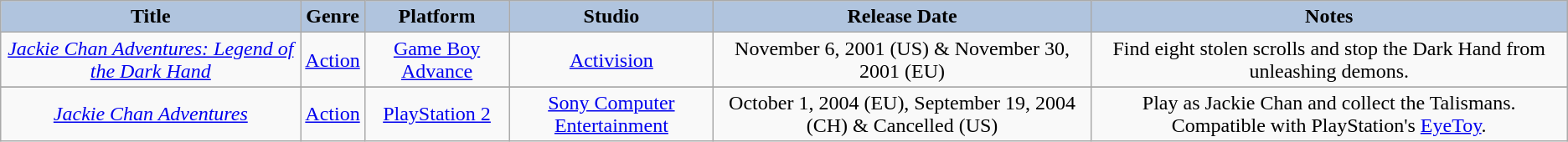<table class="wikitable">
<tr>
<th style="background:#B0C4DE;">Title</th>
<th style="background:#B0C4DE;">Genre</th>
<th style="background:#B0C4DE;">Platform</th>
<th style="background:#B0C4DE;">Studio</th>
<th style="background:#B0C4DE;">Release Date</th>
<th style="background:#B0C4DE;">Notes</th>
</tr>
<tr style="text-align:center;">
<td><em><a href='#'>Jackie Chan Adventures: Legend of the Dark Hand</a></em></td>
<td><a href='#'>Action</a></td>
<td><a href='#'>Game Boy Advance</a></td>
<td><a href='#'>Activision</a></td>
<td>November 6, 2001 (US) & November 30, 2001 (EU)</td>
<td>Find eight stolen scrolls and stop the Dark Hand from unleashing demons.</td>
</tr>
<tr>
</tr>
<tr style="text-align:center;">
<td><em><a href='#'>Jackie Chan Adventures</a></em></td>
<td><a href='#'>Action</a></td>
<td><a href='#'>PlayStation 2</a></td>
<td><a href='#'>Sony Computer Entertainment</a></td>
<td>October 1, 2004 (EU), September 19, 2004 (CH) & Cancelled (US)</td>
<td>Play as Jackie Chan and collect the Talismans. Compatible with PlayStation's <a href='#'>EyeToy</a>.</td>
</tr>
</table>
